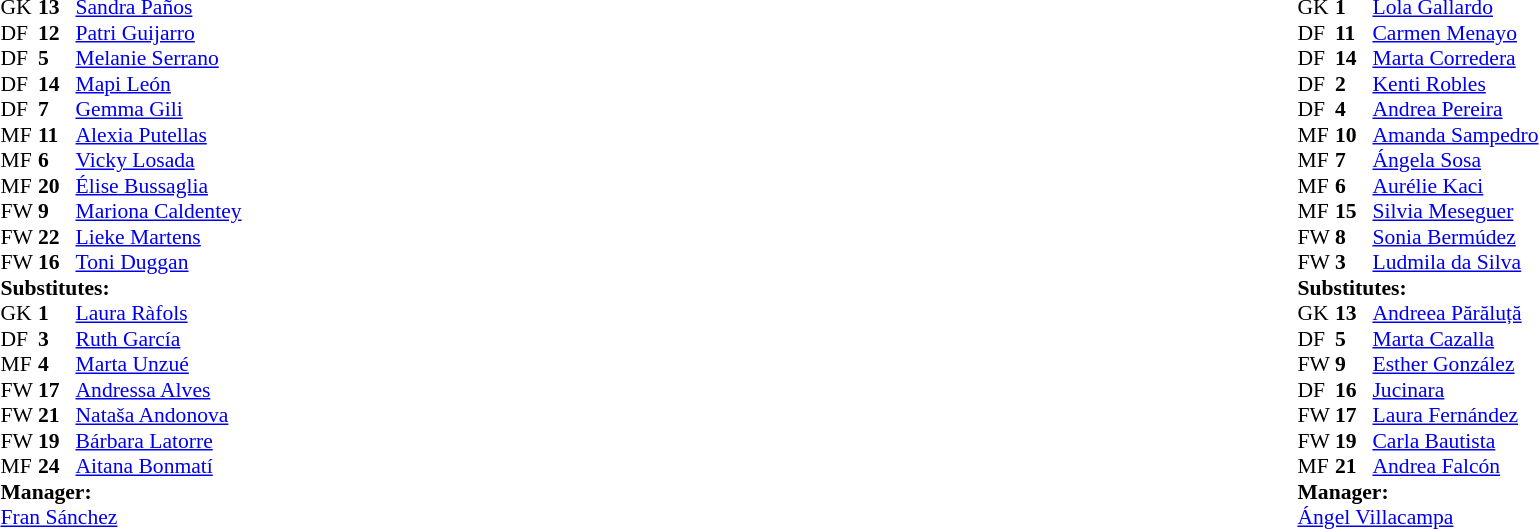<table width="100%">
<tr>
<td valign="top" width="40%"><br><table style="font-size:90%" cellspacing="0" cellpadding="0">
<tr>
<th width=25></th>
<th width=25></th>
</tr>
<tr>
<td>GK</td>
<td><strong>13</strong></td>
<td> <a href='#'>Sandra Paños</a></td>
</tr>
<tr>
<td>DF</td>
<td><strong>12</strong></td>
<td> <a href='#'>Patri Guijarro</a></td>
</tr>
<tr>
<td>DF</td>
<td><strong>5</strong></td>
<td> <a href='#'>Melanie Serrano</a></td>
<td></td>
<td></td>
</tr>
<tr>
<td>DF</td>
<td><strong>14</strong></td>
<td> <a href='#'>Mapi León</a></td>
</tr>
<tr>
<td>DF</td>
<td><strong>7</strong></td>
<td> <a href='#'>Gemma Gili</a></td>
<td></td>
<td></td>
</tr>
<tr>
<td>MF</td>
<td><strong>11</strong></td>
<td> <a href='#'>Alexia Putellas</a></td>
<td></td>
<td></td>
</tr>
<tr>
<td>MF</td>
<td><strong>6</strong></td>
<td> <a href='#'>Vicky Losada</a></td>
</tr>
<tr>
<td>MF</td>
<td><strong>20</strong></td>
<td> <a href='#'>Élise Bussaglia</a></td>
</tr>
<tr>
<td>FW</td>
<td><strong>9</strong></td>
<td> <a href='#'>Mariona Caldentey</a></td>
</tr>
<tr>
<td>FW</td>
<td><strong>22</strong></td>
<td> <a href='#'>Lieke Martens</a></td>
</tr>
<tr>
<td>FW</td>
<td><strong>16</strong></td>
<td> <a href='#'>Toni Duggan</a></td>
<td></td>
<td></td>
</tr>
<tr>
<td colspan=3><strong>Substitutes:</strong></td>
</tr>
<tr>
<td>GK</td>
<td><strong>1</strong></td>
<td> <a href='#'>Laura Ràfols</a></td>
</tr>
<tr>
<td>DF</td>
<td><strong>3</strong></td>
<td> <a href='#'>Ruth García</a></td>
</tr>
<tr>
<td>MF</td>
<td><strong>4</strong></td>
<td> <a href='#'>Marta Unzué</a></td>
<td></td>
<td></td>
</tr>
<tr>
<td>FW</td>
<td><strong>17</strong></td>
<td> <a href='#'>Andressa Alves</a></td>
<td></td>
<td></td>
</tr>
<tr>
<td>FW</td>
<td><strong>21</strong></td>
<td> <a href='#'>Nataša Andonova</a></td>
<td></td>
<td></td>
</tr>
<tr>
<td>FW</td>
<td><strong>19</strong></td>
<td> <a href='#'>Bárbara Latorre</a></td>
</tr>
<tr>
<td>MF</td>
<td><strong>24</strong></td>
<td> <a href='#'>Aitana Bonmatí</a></td>
<td></td>
<td></td>
</tr>
<tr>
<td colspan=3><strong>Manager:</strong></td>
</tr>
<tr>
<td colspan=3> <a href='#'>Fran Sánchez</a></td>
</tr>
</table>
</td>
<td valign="top"></td>
<td valign="top" width="50%"><br><table style="font-size:90%; margin:auto" cellspacing="0" cellpadding="0">
<tr>
<th width=25></th>
<th width=25></th>
</tr>
<tr>
<td>GK</td>
<td><strong>1</strong></td>
<td> <a href='#'>Lola Gallardo</a></td>
</tr>
<tr>
<td>DF</td>
<td><strong>11</strong></td>
<td> <a href='#'>Carmen Menayo</a></td>
</tr>
<tr>
<td>DF</td>
<td><strong>14</strong></td>
<td> <a href='#'>Marta Corredera</a></td>
</tr>
<tr>
<td>DF</td>
<td><strong>2</strong></td>
<td> <a href='#'>Kenti Robles</a></td>
<td></td>
<td></td>
</tr>
<tr>
<td>DF</td>
<td><strong>4</strong></td>
<td> <a href='#'>Andrea Pereira</a></td>
</tr>
<tr>
<td>MF</td>
<td><strong>10</strong></td>
<td> <a href='#'>Amanda Sampedro</a></td>
</tr>
<tr>
<td>MF</td>
<td><strong>7</strong></td>
<td> <a href='#'>Ángela Sosa</a></td>
</tr>
<tr>
<td>MF</td>
<td><strong>6</strong></td>
<td> <a href='#'>Aurélie Kaci</a></td>
</tr>
<tr>
<td>MF</td>
<td><strong>15</strong></td>
<td> <a href='#'>Silvia Meseguer</a></td>
</tr>
<tr>
<td>FW</td>
<td><strong>8</strong></td>
<td> <a href='#'>Sonia Bermúdez</a></td>
<td></td>
<td></td>
</tr>
<tr>
<td>FW</td>
<td><strong>3</strong></td>
<td> <a href='#'>Ludmila da Silva</a></td>
<td></td>
<td></td>
</tr>
<tr>
<td colspan=3><strong>Substitutes:</strong></td>
</tr>
<tr>
<td>GK</td>
<td><strong>13</strong></td>
<td> <a href='#'>Andreea Părăluță</a></td>
</tr>
<tr>
<td>DF</td>
<td><strong>5</strong></td>
<td> <a href='#'>Marta Cazalla</a></td>
</tr>
<tr>
<td>FW</td>
<td><strong>9</strong></td>
<td> <a href='#'>Esther González</a></td>
<td></td>
<td></td>
</tr>
<tr>
<td>DF</td>
<td><strong>16</strong></td>
<td> <a href='#'>Jucinara</a></td>
<td></td>
<td></td>
</tr>
<tr>
<td>FW</td>
<td><strong>17</strong></td>
<td> <a href='#'>Laura Fernández</a></td>
</tr>
<tr>
<td>FW</td>
<td><strong>19</strong></td>
<td> <a href='#'>Carla Bautista</a></td>
</tr>
<tr>
<td>MF</td>
<td><strong>21</strong></td>
<td> <a href='#'>Andrea Falcón</a></td>
<td></td>
<td></td>
</tr>
<tr>
<td colspan=3><strong>Manager:</strong></td>
</tr>
<tr>
<td colspan=3> <a href='#'>Ángel Villacampa</a></td>
</tr>
</table>
</td>
</tr>
</table>
